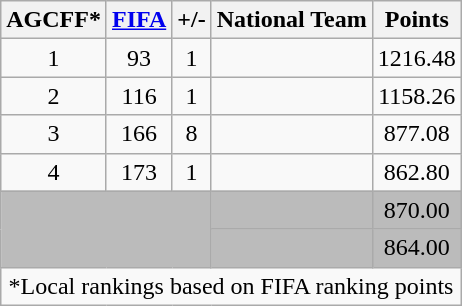<table class="wikitable" style="text-align: center;">
<tr>
<th>AGCFF*</th>
<th><a href='#'>FIFA</a></th>
<th>+/-</th>
<th>National Team</th>
<th>Points</th>
</tr>
<tr>
<td>1</td>
<td>93</td>
<td> 1</td>
<td align=left></td>
<td>1216.48</td>
</tr>
<tr>
<td>2</td>
<td>116</td>
<td> 1</td>
<td align=left></td>
<td>1158.26</td>
</tr>
<tr>
<td>3</td>
<td>166</td>
<td> 8</td>
<td align=left></td>
<td>877.08</td>
</tr>
<tr>
<td>4</td>
<td>173</td>
<td> 1</td>
<td align=left></td>
<td>862.80</td>
</tr>
<tr style="background-color:#BBBBBB;">
<td rowspan=2 colspan=3></td>
<td align=left></td>
<td>870.00</td>
</tr>
<tr style="background-color:#BBBBBB;">
<td align=left></td>
<td>864.00</td>
</tr>
<tr>
<td colspan=5>*Local rankings based on FIFA ranking points</td>
</tr>
</table>
